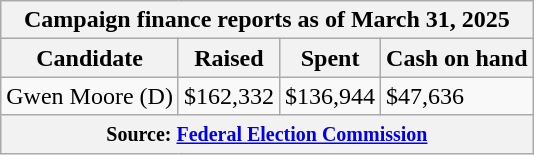<table class="wikitable sortable">
<tr>
<th colspan=4>Campaign finance reports as of March 31, 2025</th>
</tr>
<tr style="text-align:center;">
<th>Candidate</th>
<th>Raised</th>
<th>Spent</th>
<th>Cash on hand</th>
</tr>
<tr>
<td>Gwen Moore (D)</td>
<td>$162,332</td>
<td>$136,944</td>
<td>$47,636</td>
</tr>
<tr>
<th colspan="4"><small>Source: <a href='#'>Federal Election Commission</a></small></th>
</tr>
</table>
